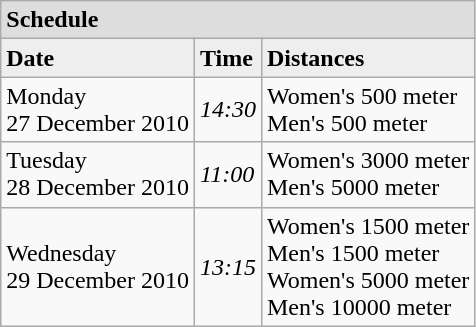<table class="wikitable">
<tr align=left bgcolor=#DDDDDD>
<td colspan=3><strong>Schedule</strong></td>
</tr>
<tr align=left bgcolor=#EEEEEE>
<td><strong>Date</strong></td>
<td><strong>Time</strong></td>
<td><strong>Distances</strong></td>
</tr>
<tr>
<td>Monday<br>27 December 2010</td>
<td><em>14:30</em></td>
<td>Women's 500 meter<br>Men's 500 meter</td>
</tr>
<tr>
<td>Tuesday<br>28 December 2010</td>
<td><em>11:00</em></td>
<td>Women's 3000 meter<br>Men's 5000 meter</td>
</tr>
<tr>
<td>Wednesday<br>29 December 2010</td>
<td><em>13:15</em></td>
<td>Women's 1500 meter<br>Men's 1500 meter <br>Women's 5000 meter<br>Men's 10000 meter</td>
</tr>
</table>
